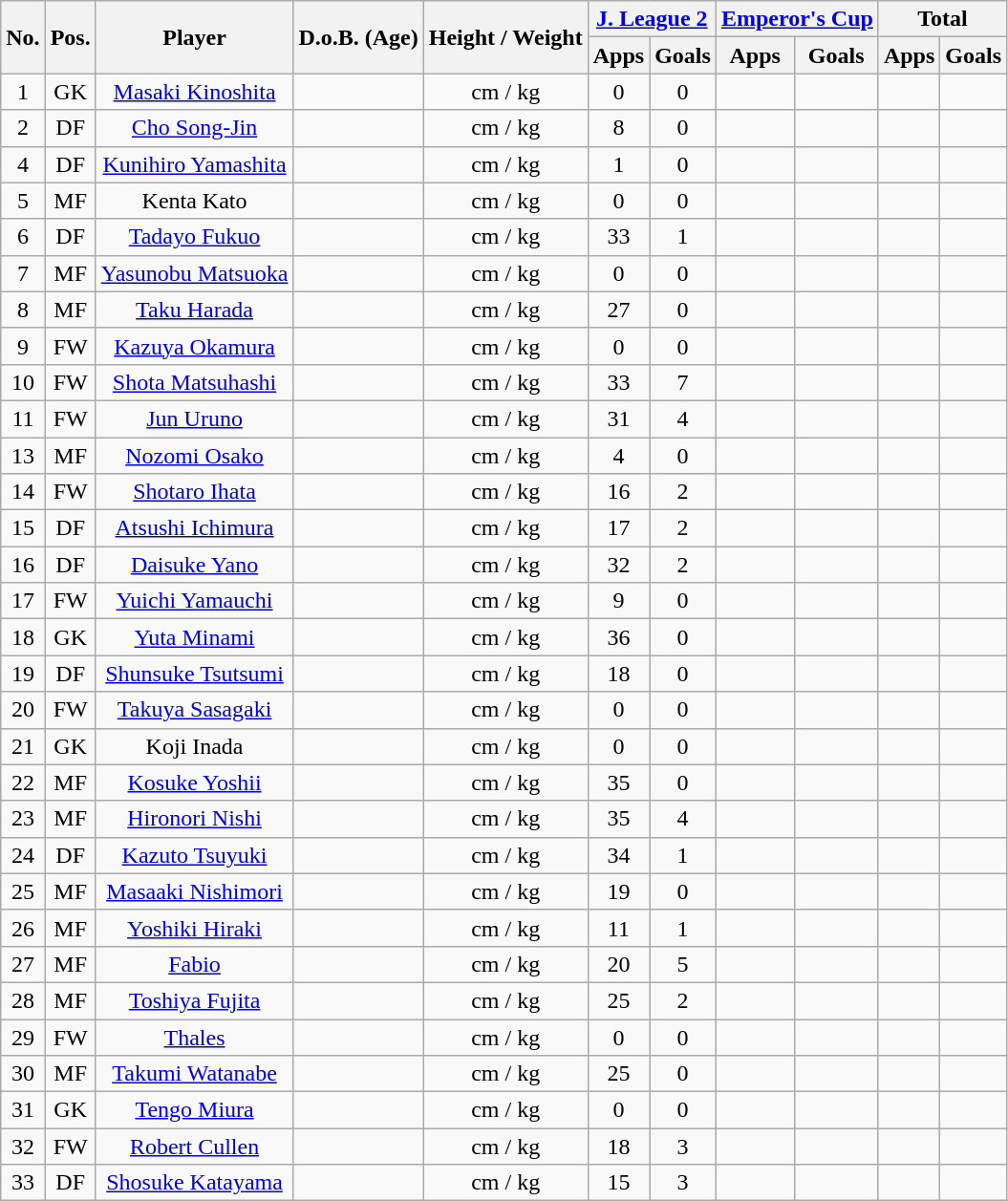<table class="wikitable" style="text-align:center;">
<tr>
<th rowspan="2">No.</th>
<th rowspan="2">Pos.</th>
<th rowspan="2">Player</th>
<th rowspan="2">D.o.B. (Age)</th>
<th rowspan="2">Height / Weight</th>
<th colspan="2"><a href='#'>J. League 2</a></th>
<th colspan="2"><a href='#'>Emperor's Cup</a></th>
<th colspan="2">Total</th>
</tr>
<tr>
<th>Apps</th>
<th>Goals</th>
<th>Apps</th>
<th>Goals</th>
<th>Apps</th>
<th>Goals</th>
</tr>
<tr>
<td>1</td>
<td>GK</td>
<td><a href='#'>Masaki Kinoshita</a></td>
<td></td>
<td>cm / kg</td>
<td>0</td>
<td>0</td>
<td></td>
<td></td>
<td></td>
<td></td>
</tr>
<tr>
<td>2</td>
<td>DF</td>
<td><a href='#'>Cho Song-Jin</a></td>
<td></td>
<td>cm / kg</td>
<td>8</td>
<td>0</td>
<td></td>
<td></td>
<td></td>
<td></td>
</tr>
<tr>
<td>4</td>
<td>DF</td>
<td><a href='#'>Kunihiro Yamashita</a></td>
<td></td>
<td>cm / kg</td>
<td>1</td>
<td>0</td>
<td></td>
<td></td>
<td></td>
<td></td>
</tr>
<tr>
<td>5</td>
<td>MF</td>
<td>Kenta Kato</td>
<td></td>
<td>cm / kg</td>
<td>0</td>
<td>0</td>
<td></td>
<td></td>
<td></td>
<td></td>
</tr>
<tr>
<td>6</td>
<td>DF</td>
<td><a href='#'>Tadayo Fukuo</a></td>
<td></td>
<td>cm / kg</td>
<td>33</td>
<td>1</td>
<td></td>
<td></td>
<td></td>
<td></td>
</tr>
<tr>
<td>7</td>
<td>MF</td>
<td><a href='#'>Yasunobu Matsuoka</a></td>
<td></td>
<td>cm / kg</td>
<td>0</td>
<td>0</td>
<td></td>
<td></td>
<td></td>
<td></td>
</tr>
<tr>
<td>8</td>
<td>MF</td>
<td><a href='#'>Taku Harada</a></td>
<td></td>
<td>cm / kg</td>
<td>27</td>
<td>0</td>
<td></td>
<td></td>
<td></td>
<td></td>
</tr>
<tr>
<td>9</td>
<td>FW</td>
<td><a href='#'>Kazuya Okamura</a></td>
<td></td>
<td>cm / kg</td>
<td>0</td>
<td>0</td>
<td></td>
<td></td>
<td></td>
<td></td>
</tr>
<tr>
<td>10</td>
<td>FW</td>
<td><a href='#'>Shota Matsuhashi</a></td>
<td></td>
<td>cm / kg</td>
<td>33</td>
<td>7</td>
<td></td>
<td></td>
<td></td>
<td></td>
</tr>
<tr>
<td>11</td>
<td>FW</td>
<td><a href='#'>Jun Uruno</a></td>
<td></td>
<td>cm / kg</td>
<td>31</td>
<td>4</td>
<td></td>
<td></td>
<td></td>
<td></td>
</tr>
<tr>
<td>13</td>
<td>MF</td>
<td><a href='#'>Nozomi Osako</a></td>
<td></td>
<td>cm / kg</td>
<td>4</td>
<td>0</td>
<td></td>
<td></td>
<td></td>
<td></td>
</tr>
<tr>
<td>14</td>
<td>FW</td>
<td><a href='#'>Shotaro Ihata</a></td>
<td></td>
<td>cm / kg</td>
<td>16</td>
<td>2</td>
<td></td>
<td></td>
<td></td>
<td></td>
</tr>
<tr>
<td>15</td>
<td>DF</td>
<td><a href='#'>Atsushi Ichimura</a></td>
<td></td>
<td>cm / kg</td>
<td>17</td>
<td>2</td>
<td></td>
<td></td>
<td></td>
<td></td>
</tr>
<tr>
<td>16</td>
<td>DF</td>
<td><a href='#'>Daisuke Yano</a></td>
<td></td>
<td>cm / kg</td>
<td>32</td>
<td>2</td>
<td></td>
<td></td>
<td></td>
<td></td>
</tr>
<tr>
<td>17</td>
<td>FW</td>
<td><a href='#'>Yuichi Yamauchi</a></td>
<td></td>
<td>cm / kg</td>
<td>9</td>
<td>0</td>
<td></td>
<td></td>
<td></td>
<td></td>
</tr>
<tr>
<td>18</td>
<td>GK</td>
<td><a href='#'>Yuta Minami</a></td>
<td></td>
<td>cm / kg</td>
<td>36</td>
<td>0</td>
<td></td>
<td></td>
<td></td>
<td></td>
</tr>
<tr>
<td>19</td>
<td>DF</td>
<td><a href='#'>Shunsuke Tsutsumi</a></td>
<td></td>
<td>cm / kg</td>
<td>18</td>
<td>0</td>
<td></td>
<td></td>
<td></td>
<td></td>
</tr>
<tr>
<td>20</td>
<td>FW</td>
<td><a href='#'>Takuya Sasagaki</a></td>
<td></td>
<td>cm / kg</td>
<td>0</td>
<td>0</td>
<td></td>
<td></td>
<td></td>
<td></td>
</tr>
<tr>
<td>21</td>
<td>GK</td>
<td>Koji Inada</td>
<td></td>
<td>cm / kg</td>
<td>0</td>
<td>0</td>
<td></td>
<td></td>
<td></td>
<td></td>
</tr>
<tr>
<td>22</td>
<td>MF</td>
<td><a href='#'>Kosuke Yoshii</a></td>
<td></td>
<td>cm / kg</td>
<td>35</td>
<td>0</td>
<td></td>
<td></td>
<td></td>
<td></td>
</tr>
<tr>
<td>23</td>
<td>MF</td>
<td><a href='#'>Hironori Nishi</a></td>
<td></td>
<td>cm / kg</td>
<td>35</td>
<td>4</td>
<td></td>
<td></td>
<td></td>
<td></td>
</tr>
<tr>
<td>24</td>
<td>DF</td>
<td><a href='#'>Kazuto Tsuyuki</a></td>
<td></td>
<td>cm / kg</td>
<td>34</td>
<td>1</td>
<td></td>
<td></td>
<td></td>
<td></td>
</tr>
<tr>
<td>25</td>
<td>MF</td>
<td><a href='#'>Masaaki Nishimori</a></td>
<td></td>
<td>cm / kg</td>
<td>19</td>
<td>0</td>
<td></td>
<td></td>
<td></td>
<td></td>
</tr>
<tr>
<td>26</td>
<td>MF</td>
<td><a href='#'>Yoshiki Hiraki</a></td>
<td></td>
<td>cm / kg</td>
<td>11</td>
<td>1</td>
<td></td>
<td></td>
<td></td>
<td></td>
</tr>
<tr>
<td>27</td>
<td>MF</td>
<td><a href='#'>Fabio</a></td>
<td></td>
<td>cm / kg</td>
<td>20</td>
<td>5</td>
<td></td>
<td></td>
<td></td>
<td></td>
</tr>
<tr>
<td>28</td>
<td>MF</td>
<td><a href='#'>Toshiya Fujita</a></td>
<td></td>
<td>cm / kg</td>
<td>25</td>
<td>2</td>
<td></td>
<td></td>
<td></td>
<td></td>
</tr>
<tr>
<td>29</td>
<td>FW</td>
<td><a href='#'>Thales</a></td>
<td></td>
<td>cm / kg</td>
<td>0</td>
<td>0</td>
<td></td>
<td></td>
<td></td>
<td></td>
</tr>
<tr>
<td>30</td>
<td>MF</td>
<td><a href='#'>Takumi Watanabe</a></td>
<td></td>
<td>cm / kg</td>
<td>25</td>
<td>0</td>
<td></td>
<td></td>
<td></td>
<td></td>
</tr>
<tr>
<td>31</td>
<td>GK</td>
<td><a href='#'>Tengo Miura</a></td>
<td></td>
<td>cm / kg</td>
<td>0</td>
<td>0</td>
<td></td>
<td></td>
<td></td>
<td></td>
</tr>
<tr>
<td>32</td>
<td>FW</td>
<td><a href='#'>Robert Cullen</a></td>
<td></td>
<td>cm / kg</td>
<td>18</td>
<td>3</td>
<td></td>
<td></td>
<td></td>
<td></td>
</tr>
<tr>
<td>33</td>
<td>DF</td>
<td><a href='#'>Shosuke Katayama</a></td>
<td></td>
<td>cm / kg</td>
<td>15</td>
<td>3</td>
<td></td>
<td></td>
<td></td>
<td></td>
</tr>
</table>
